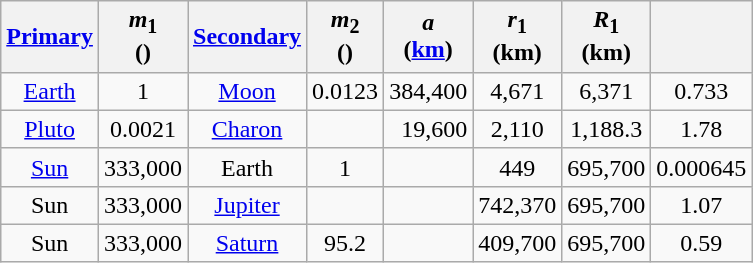<table class="wikitable" style="text-align: center;">
<tr>
<th><a href='#'>Primary</a></th>
<th><em>m</em><sub>1</sub><br>()</th>
<th><a href='#'>Secondary</a></th>
<th><em>m</em><sub>2</sub><br>()</th>
<th><em>a</em><br>(<a href='#'>km</a>)</th>
<th><em>r</em><sub>1</sub><br>(km)</th>
<th><em>R</em><sub>1</sub><br>(km)</th>
<th></th>
</tr>
<tr>
<td><a href='#'>Earth</a></td>
<td>1</td>
<td><a href='#'>Moon</a></td>
<td>0.0123</td>
<td>384,400</td>
<td>4,671</td>
<td>6,371</td>
<td>0.733</td>
</tr>
<tr>
<td><a href='#'>Pluto</a></td>
<td>0.0021</td>
<td><a href='#'>Charon</a></td>
<td></td>
<td>  19,600</td>
<td>2,110</td>
<td>1,188.3</td>
<td>1.78</td>
</tr>
<tr>
<td><a href='#'>Sun</a></td>
<td>333,000</td>
<td>Earth</td>
<td>1</td>
<td></td>
<td>449</td>
<td>695,700</td>
<td>0.000645</td>
</tr>
<tr>
<td>Sun</td>
<td>333,000</td>
<td><a href='#'>Jupiter</a></td>
<td></td>
<td></td>
<td>742,370</td>
<td>695,700</td>
<td>1.07</td>
</tr>
<tr>
<td>Sun</td>
<td>333,000</td>
<td><a href='#'>Saturn</a></td>
<td>95.2</td>
<td></td>
<td>409,700</td>
<td>695,700</td>
<td>0.59</td>
</tr>
</table>
